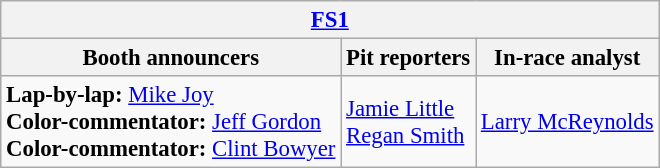<table class="wikitable" style="font-size: 95%">
<tr>
<th colspan="3"><a href='#'>FS1</a></th>
</tr>
<tr>
<th>Booth announcers</th>
<th>Pit reporters</th>
<th>In-race analyst</th>
</tr>
<tr>
<td><strong>Lap-by-lap:</strong> <a href='#'>Mike Joy</a><br><strong>Color-commentator:</strong> <a href='#'>Jeff Gordon</a><br><strong>Color-commentator:</strong> <a href='#'>Clint Bowyer</a></td>
<td><a href='#'>Jamie Little</a><br><a href='#'>Regan Smith</a></td>
<td><a href='#'>Larry McReynolds</a></td>
</tr>
</table>
